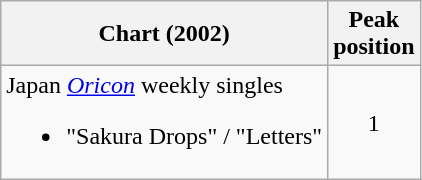<table class="wikitable sortable">
<tr>
<th>Chart (2002)</th>
<th>Peak<br>position</th>
</tr>
<tr>
<td>Japan <em><a href='#'>Oricon</a></em> weekly singles<br><ul><li>"Sakura Drops" / "Letters"</li></ul></td>
<td align="center">1</td>
</tr>
</table>
